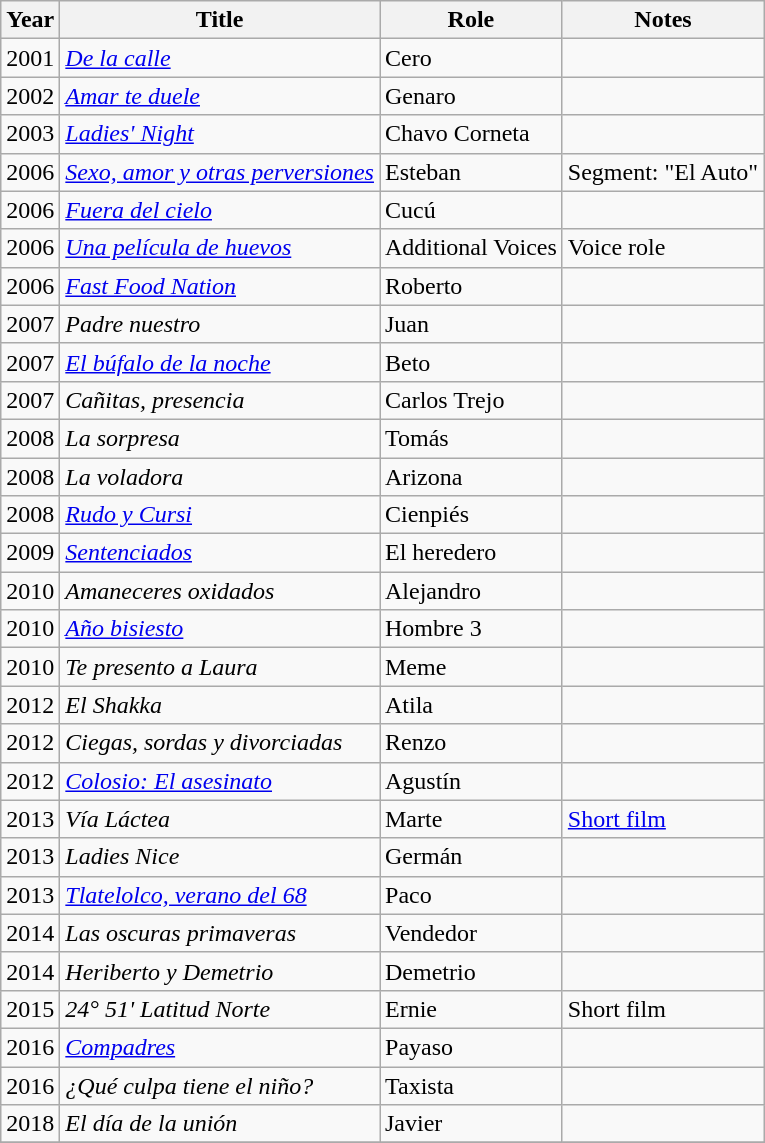<table class="wikitable sortable">
<tr>
<th>Year</th>
<th>Title</th>
<th>Role</th>
<th class="unsortable">Notes</th>
</tr>
<tr>
<td>2001</td>
<td><em><a href='#'>De la calle</a></em></td>
<td>Cero</td>
<td></td>
</tr>
<tr>
<td>2002</td>
<td><em><a href='#'>Amar te duele</a></em></td>
<td>Genaro</td>
<td></td>
</tr>
<tr>
<td>2003</td>
<td><em><a href='#'>Ladies' Night</a></em></td>
<td>Chavo Corneta</td>
<td></td>
</tr>
<tr>
<td>2006</td>
<td><em><a href='#'>Sexo, amor y otras perversiones</a></em></td>
<td>Esteban</td>
<td>Segment: "El Auto"</td>
</tr>
<tr>
<td>2006</td>
<td><em><a href='#'>Fuera del cielo</a></em></td>
<td>Cucú</td>
<td></td>
</tr>
<tr>
<td>2006</td>
<td><em><a href='#'>Una película de huevos</a></em></td>
<td>Additional Voices</td>
<td>Voice role</td>
</tr>
<tr>
<td>2006</td>
<td><em><a href='#'>Fast Food Nation</a></em></td>
<td>Roberto</td>
<td></td>
</tr>
<tr>
<td>2007</td>
<td><em>Padre nuestro</em></td>
<td>Juan</td>
<td></td>
</tr>
<tr>
<td>2007</td>
<td><em><a href='#'>El búfalo de la noche</a></em></td>
<td>Beto</td>
<td></td>
</tr>
<tr>
<td>2007</td>
<td><em>Cañitas, presencia</em></td>
<td>Carlos Trejo</td>
<td></td>
</tr>
<tr>
<td>2008</td>
<td><em>La sorpresa</em></td>
<td>Tomás</td>
<td></td>
</tr>
<tr>
<td>2008</td>
<td><em>La voladora</em></td>
<td>Arizona</td>
<td></td>
</tr>
<tr>
<td>2008</td>
<td><em><a href='#'>Rudo y Cursi</a></em></td>
<td>Cienpiés</td>
<td></td>
</tr>
<tr>
<td>2009</td>
<td><em><a href='#'>Sentenciados</a></em></td>
<td>El heredero</td>
<td></td>
</tr>
<tr>
<td>2010</td>
<td><em>Amaneceres oxidados</em></td>
<td>Alejandro</td>
<td></td>
</tr>
<tr>
<td>2010</td>
<td><em><a href='#'>Año bisiesto</a></em></td>
<td>Hombre 3</td>
<td></td>
</tr>
<tr>
<td>2010</td>
<td><em>Te presento a Laura</em></td>
<td>Meme</td>
<td></td>
</tr>
<tr>
<td>2012</td>
<td><em>El Shakka</em></td>
<td>Atila</td>
<td></td>
</tr>
<tr>
<td>2012</td>
<td><em>Ciegas, sordas y divorciadas</em></td>
<td>Renzo</td>
<td></td>
</tr>
<tr>
<td>2012</td>
<td><em><a href='#'>Colosio: El asesinato</a></em></td>
<td>Agustín</td>
<td></td>
</tr>
<tr>
<td>2013</td>
<td><em>Vía Láctea</em></td>
<td>Marte</td>
<td><a href='#'>Short film</a></td>
</tr>
<tr>
<td>2013</td>
<td><em>Ladies Nice</em></td>
<td>Germán</td>
<td></td>
</tr>
<tr>
<td>2013</td>
<td><em><a href='#'>Tlatelolco, verano del 68</a></em></td>
<td>Paco</td>
<td></td>
</tr>
<tr>
<td>2014</td>
<td><em>Las oscuras primaveras</em></td>
<td>Vendedor</td>
<td></td>
</tr>
<tr>
<td>2014</td>
<td><em>Heriberto y Demetrio</em></td>
<td>Demetrio</td>
<td></td>
</tr>
<tr>
<td>2015</td>
<td><em>24° 51' Latitud Norte </em></td>
<td>Ernie</td>
<td>Short film</td>
</tr>
<tr>
<td>2016</td>
<td><em><a href='#'>Compadres</a></em></td>
<td>Payaso</td>
<td></td>
</tr>
<tr>
<td>2016</td>
<td><em>¿Qué culpa tiene el niño? </em></td>
<td>Taxista</td>
<td></td>
</tr>
<tr>
<td>2018</td>
<td><em>El día de la unión</em></td>
<td>Javier</td>
<td></td>
</tr>
<tr>
</tr>
</table>
